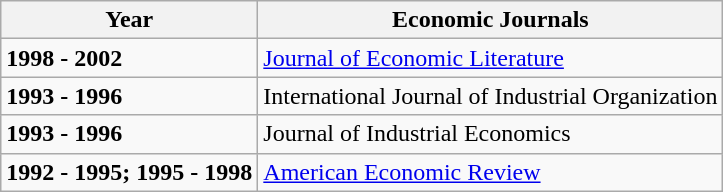<table class="wikitable">
<tr>
<th>Year</th>
<th>Economic Journals</th>
</tr>
<tr>
<td><strong>1998 - 2002</strong></td>
<td><a href='#'>Journal of Economic Literature</a></td>
</tr>
<tr>
<td><strong>1993 - 1996</strong></td>
<td>International Journal of Industrial Organization</td>
</tr>
<tr>
<td><strong>1993 - 1996</strong></td>
<td>Journal of Industrial Economics</td>
</tr>
<tr>
<td><strong>1992 - 1995; 1995 - 1998</strong></td>
<td><a href='#'>American Economic Review</a></td>
</tr>
</table>
